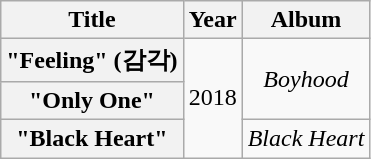<table class="wikitable plainrowheaders" style="text-align:center">
<tr>
<th scope="col">Title</th>
<th scope="col">Year</th>
<th scope="col">Album</th>
</tr>
<tr>
<th scope="row">"Feeling" (감각)</th>
<td rowspan="3">2018</td>
<td rowspan="2"><em>Boyhood</em></td>
</tr>
<tr>
<th scope="row">"Only One"</th>
</tr>
<tr>
<th scope="row">"Black Heart"</th>
<td><em>Black Heart</em></td>
</tr>
</table>
